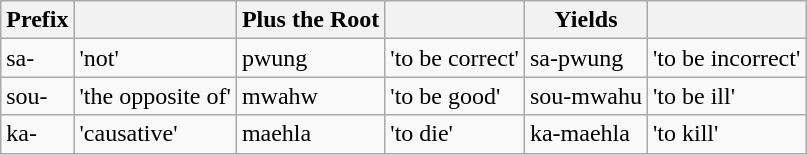<table class="wikitable">
<tr>
<th>Prefix</th>
<th></th>
<th>Plus the Root</th>
<th></th>
<th>Yields</th>
<th></th>
</tr>
<tr>
<td>sa-</td>
<td>'not'</td>
<td>pwung</td>
<td>'to be correct'</td>
<td>sa-pwung</td>
<td>'to be incorrect'</td>
</tr>
<tr>
<td>sou-</td>
<td>'the opposite of'</td>
<td>mwahw</td>
<td>'to be good'</td>
<td>sou-mwahu</td>
<td>'to be ill'</td>
</tr>
<tr>
<td>ka-</td>
<td>'causative'</td>
<td>maehla</td>
<td>'to die'</td>
<td>ka-maehla</td>
<td>'to kill'</td>
</tr>
</table>
